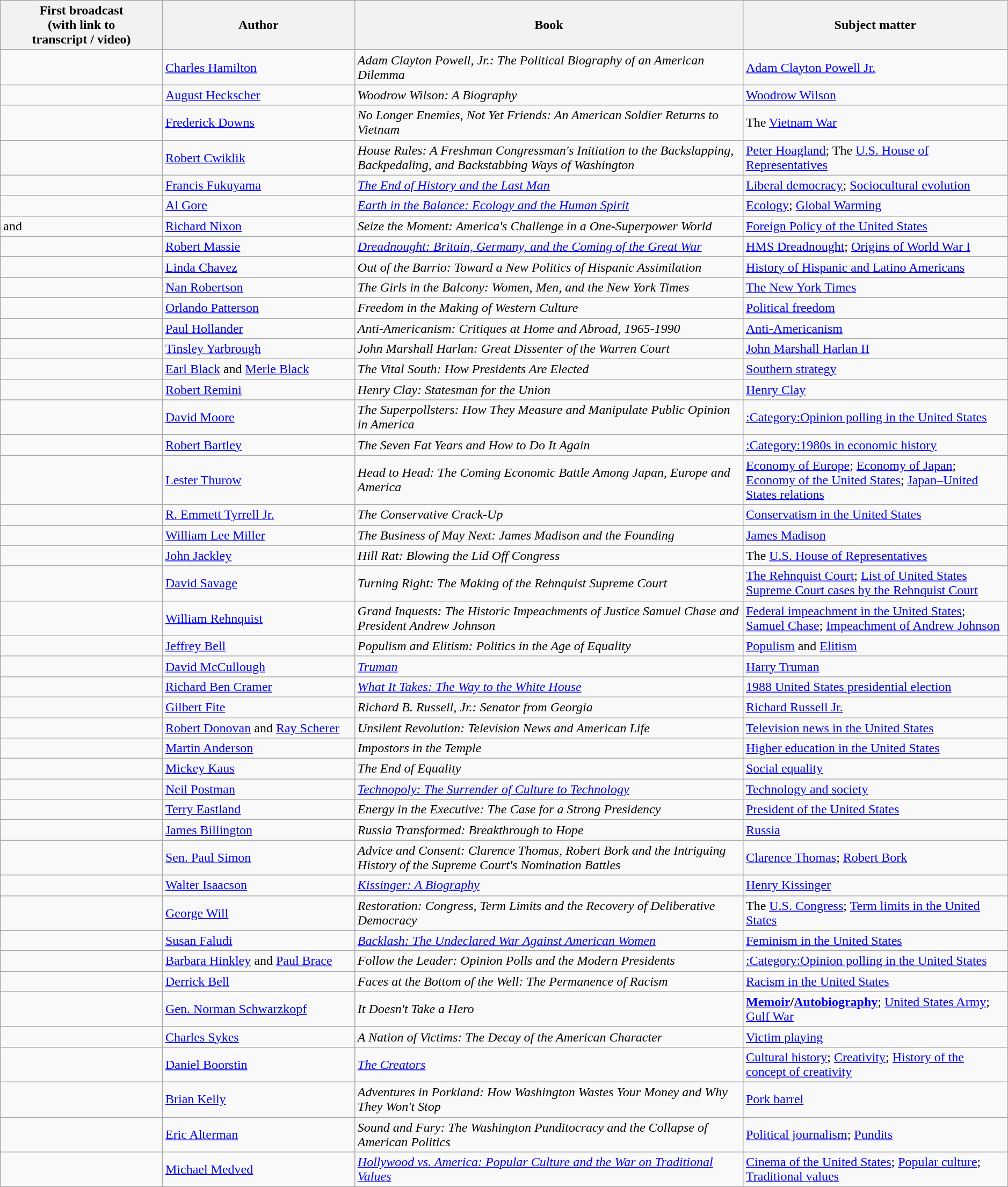<table class="wikitable" width="99%">
<tr>
<th width="100">First broadcast<br>(with link to<br>transcript / video)</th>
<th width="120">Author</th>
<th width="250">Book</th>
<th width="150">Subject matter</th>
</tr>
<tr>
<td></td>
<td><a href='#'>Charles Hamilton</a></td>
<td><em>Adam Clayton Powell, Jr.: The Political Biography of an American Dilemma</em></td>
<td><a href='#'>Adam Clayton Powell Jr.</a></td>
</tr>
<tr>
<td></td>
<td><a href='#'>August Heckscher</a></td>
<td><em>Woodrow Wilson: A Biography</em></td>
<td><a href='#'>Woodrow Wilson</a></td>
</tr>
<tr>
<td></td>
<td><a href='#'>Frederick Downs</a></td>
<td><em>No Longer Enemies, Not Yet Friends: An American Soldier Returns to Vietnam</em></td>
<td>The <a href='#'>Vietnam War</a></td>
</tr>
<tr>
<td></td>
<td><a href='#'>Robert Cwiklik</a></td>
<td><em>House Rules: A Freshman Congressman's Initiation to the Backslapping, Backpedaling, and Backstabbing Ways of Washington</em></td>
<td><a href='#'>Peter Hoagland</a>; The <a href='#'>U.S. House of Representatives</a></td>
</tr>
<tr>
<td></td>
<td><a href='#'>Francis Fukuyama</a></td>
<td><em><a href='#'>The End of History and the Last Man</a></em></td>
<td><a href='#'>Liberal democracy</a>; <a href='#'>Sociocultural evolution</a></td>
</tr>
<tr>
<td></td>
<td><a href='#'>Al Gore</a></td>
<td><em><a href='#'>Earth in the Balance: Ecology and the Human Spirit</a></em></td>
<td><a href='#'>Ecology</a>; <a href='#'>Global Warming</a></td>
</tr>
<tr>
<td> and </td>
<td><a href='#'>Richard Nixon</a></td>
<td><em>Seize the Moment: America's Challenge in a One-Superpower World</em></td>
<td><a href='#'>Foreign Policy of the United States</a></td>
</tr>
<tr>
<td></td>
<td><a href='#'>Robert Massie</a></td>
<td><em><a href='#'>Dreadnought: Britain, Germany, and the Coming of the Great War</a></em></td>
<td><a href='#'>HMS Dreadnought</a>; <a href='#'>Origins of World War I</a></td>
</tr>
<tr>
<td></td>
<td><a href='#'>Linda Chavez</a></td>
<td><em>Out of the Barrio: Toward a New Politics of Hispanic Assimilation</em></td>
<td><a href='#'>History of Hispanic and Latino Americans</a></td>
</tr>
<tr>
<td></td>
<td><a href='#'>Nan Robertson</a></td>
<td><em>The Girls in the Balcony: Women, Men, and the New York Times</em></td>
<td><a href='#'>The New York Times</a></td>
</tr>
<tr>
<td></td>
<td><a href='#'>Orlando Patterson</a></td>
<td><em>Freedom in the Making of Western Culture</em></td>
<td><a href='#'>Political freedom</a></td>
</tr>
<tr>
<td></td>
<td><a href='#'>Paul Hollander</a></td>
<td><em>Anti-Americanism: Critiques at Home and Abroad, 1965-1990</em></td>
<td><a href='#'>Anti-Americanism</a></td>
</tr>
<tr>
<td></td>
<td><a href='#'>Tinsley Yarbrough</a></td>
<td><em>John Marshall Harlan: Great Dissenter of the Warren Court</em></td>
<td><a href='#'>John Marshall Harlan II</a></td>
</tr>
<tr>
<td></td>
<td><a href='#'>Earl Black</a> and <a href='#'>Merle Black</a></td>
<td><em>The Vital South: How Presidents Are Elected</em></td>
<td><a href='#'>Southern strategy</a></td>
</tr>
<tr>
<td></td>
<td><a href='#'>Robert Remini</a></td>
<td><em>Henry Clay: Statesman for the Union</em></td>
<td><a href='#'>Henry Clay</a></td>
</tr>
<tr>
<td></td>
<td><a href='#'>David Moore</a></td>
<td><em>The Superpollsters: How They Measure and Manipulate Public Opinion in America</em></td>
<td><a href='#'>:Category:Opinion polling in the United States</a></td>
</tr>
<tr>
<td></td>
<td><a href='#'>Robert Bartley</a></td>
<td><em>The Seven Fat Years and How to Do It Again</em></td>
<td><a href='#'>:Category:1980s in economic history</a></td>
</tr>
<tr>
<td></td>
<td><a href='#'>Lester Thurow</a></td>
<td><em>Head to Head: The Coming Economic Battle Among Japan, Europe and America</em></td>
<td><a href='#'>Economy of Europe</a>; <a href='#'>Economy of Japan</a>; <a href='#'>Economy of the United States</a>; <a href='#'>Japan–United States relations</a></td>
</tr>
<tr>
<td></td>
<td><a href='#'>R. Emmett Tyrrell Jr.</a></td>
<td><em>The Conservative Crack-Up</em></td>
<td><a href='#'>Conservatism in the United States</a></td>
</tr>
<tr>
<td></td>
<td><a href='#'>William Lee Miller</a></td>
<td><em>The Business of May Next: James Madison and the Founding</em></td>
<td><a href='#'>James Madison</a></td>
</tr>
<tr>
<td></td>
<td><a href='#'>John Jackley</a></td>
<td><em>Hill Rat: Blowing the Lid Off Congress</em></td>
<td>The <a href='#'>U.S. House of Representatives</a></td>
</tr>
<tr>
<td></td>
<td><a href='#'>David Savage</a></td>
<td><em>Turning Right: The Making of the Rehnquist Supreme Court</em></td>
<td><a href='#'>The Rehnquist Court</a>; <a href='#'>List of United States Supreme Court cases by the Rehnquist Court</a></td>
</tr>
<tr>
<td></td>
<td><a href='#'>William Rehnquist</a></td>
<td><em>Grand Inquests: The Historic Impeachments of Justice Samuel Chase and President Andrew Johnson</em></td>
<td><a href='#'>Federal impeachment in the United States</a>; <a href='#'>Samuel Chase</a>; <a href='#'>Impeachment of Andrew Johnson</a></td>
</tr>
<tr>
<td></td>
<td><a href='#'>Jeffrey Bell</a></td>
<td><em>Populism and Elitism: Politics in the Age of Equality</em></td>
<td><a href='#'>Populism</a> and <a href='#'>Elitism</a></td>
</tr>
<tr>
<td></td>
<td><a href='#'>David McCullough</a></td>
<td><em><a href='#'>Truman</a></em></td>
<td><a href='#'>Harry Truman</a></td>
</tr>
<tr>
<td></td>
<td><a href='#'>Richard Ben Cramer</a></td>
<td><em><a href='#'>What It Takes: The Way to the White House</a></em></td>
<td><a href='#'>1988 United States presidential election</a></td>
</tr>
<tr>
<td></td>
<td><a href='#'>Gilbert Fite</a></td>
<td><em>Richard B. Russell, Jr.: Senator from Georgia</em></td>
<td><a href='#'>Richard Russell Jr.</a></td>
</tr>
<tr>
<td></td>
<td><a href='#'>Robert Donovan</a> and <a href='#'>Ray Scherer</a></td>
<td><em>Unsilent Revolution: Television News and American Life</em></td>
<td><a href='#'>Television news in the United States</a></td>
</tr>
<tr>
<td></td>
<td><a href='#'>Martin Anderson</a></td>
<td><em>Impostors in the Temple</em></td>
<td><a href='#'>Higher education in the United States</a></td>
</tr>
<tr>
<td></td>
<td><a href='#'>Mickey Kaus</a></td>
<td><em>The End of Equality</em></td>
<td><a href='#'>Social equality</a></td>
</tr>
<tr>
<td></td>
<td><a href='#'>Neil Postman</a></td>
<td><em><a href='#'>Technopoly: The Surrender of Culture to Technology</a></em></td>
<td><a href='#'>Technology and society</a></td>
</tr>
<tr>
<td></td>
<td><a href='#'>Terry Eastland</a></td>
<td><em>Energy in the Executive: The Case for a Strong Presidency</em></td>
<td><a href='#'>President of the United States</a></td>
</tr>
<tr>
<td></td>
<td><a href='#'>James Billington</a></td>
<td><em>Russia Transformed: Breakthrough to Hope</em></td>
<td><a href='#'>Russia</a></td>
</tr>
<tr>
<td></td>
<td><a href='#'>Sen. Paul Simon</a></td>
<td><em>Advice and Consent: Clarence Thomas, Robert Bork and the Intriguing History of the Supreme Court's Nomination Battles</em></td>
<td><a href='#'>Clarence Thomas</a>; <a href='#'>Robert Bork</a></td>
</tr>
<tr>
<td></td>
<td><a href='#'>Walter Isaacson</a></td>
<td><em><a href='#'>Kissinger: A Biography</a></em></td>
<td><a href='#'>Henry Kissinger</a></td>
</tr>
<tr>
<td></td>
<td><a href='#'>George Will</a></td>
<td><em>Restoration: Congress, Term Limits and the Recovery of Deliberative Democracy</em></td>
<td>The <a href='#'>U.S. Congress</a>; <a href='#'>Term limits in the United States</a></td>
</tr>
<tr>
<td></td>
<td><a href='#'>Susan Faludi</a></td>
<td><em><a href='#'>Backlash: The Undeclared War Against American Women</a></em></td>
<td><a href='#'>Feminism in the United States</a></td>
</tr>
<tr>
<td></td>
<td><a href='#'>Barbara Hinkley</a> and <a href='#'>Paul Brace</a></td>
<td><em>Follow the Leader: Opinion Polls and the Modern Presidents</em></td>
<td><a href='#'>:Category:Opinion polling in the United States</a></td>
</tr>
<tr>
<td></td>
<td><a href='#'>Derrick Bell</a></td>
<td><em>Faces at the Bottom of the Well: The Permanence of Racism</em></td>
<td><a href='#'>Racism in the United States</a></td>
</tr>
<tr>
<td></td>
<td><a href='#'>Gen. Norman Schwarzkopf</a></td>
<td><em>It Doesn't Take a Hero</em></td>
<td><strong><a href='#'>Memoir</a>/<a href='#'>Autobiography</a></strong>; <a href='#'>United States Army</a>; <a href='#'>Gulf War</a></td>
</tr>
<tr>
<td></td>
<td><a href='#'>Charles Sykes</a></td>
<td><em>A Nation of Victims: The Decay of the American Character</em></td>
<td><a href='#'>Victim playing</a></td>
</tr>
<tr>
<td></td>
<td><a href='#'>Daniel Boorstin</a></td>
<td><em><a href='#'>The Creators</a></em></td>
<td><a href='#'>Cultural history</a>; <a href='#'>Creativity</a>; <a href='#'>History of the concept of creativity</a></td>
</tr>
<tr>
<td></td>
<td><a href='#'>Brian Kelly</a></td>
<td><em>Adventures in Porkland: How Washington Wastes Your Money and Why They Won't Stop</em></td>
<td><a href='#'>Pork barrel</a></td>
</tr>
<tr>
<td></td>
<td><a href='#'>Eric Alterman</a></td>
<td><em>Sound and Fury: The Washington Punditocracy and the Collapse of American Politics</em></td>
<td><a href='#'>Political journalism</a>; <a href='#'>Pundits</a></td>
</tr>
<tr>
<td></td>
<td><a href='#'>Michael Medved</a></td>
<td><em><a href='#'>Hollywood vs. America: Popular Culture and the War on Traditional Values</a></em></td>
<td><a href='#'>Cinema of the United States</a>; <a href='#'>Popular culture</a>; <a href='#'>Traditional values</a></td>
</tr>
</table>
